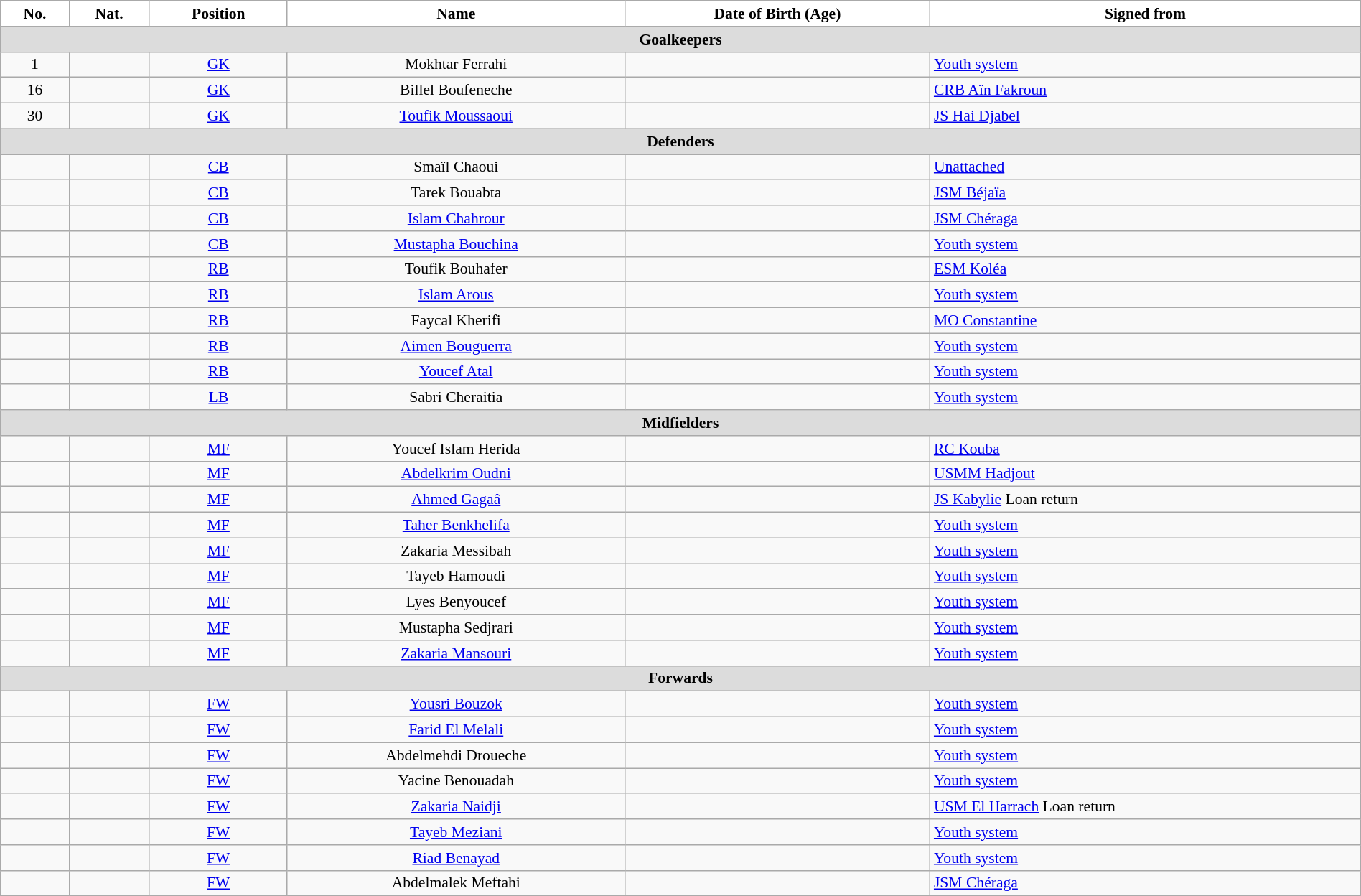<table class="wikitable" style="text-align:center; font-size:90%; width:100%">
<tr>
<th style="background:white; color:black; text-align:center;">No.</th>
<th style="background:white; color:black; text-align:center;">Nat.</th>
<th style="background:white; color:black; text-align:center;">Position</th>
<th style="background:white; color:black; text-align:center;">Name</th>
<th style="background:white; color:black; text-align:center;">Date of Birth (Age)</th>
<th style="background:white; color:black; text-align:center;">Signed from</th>
</tr>
<tr>
<th colspan=10 style="background:#DCDCDC; text-align:center;">Goalkeepers</th>
</tr>
<tr>
<td>1</td>
<td></td>
<td><a href='#'>GK</a></td>
<td>Mokhtar Ferrahi</td>
<td></td>
<td style="text-align:left"> <a href='#'>Youth system</a></td>
</tr>
<tr>
<td>16</td>
<td></td>
<td><a href='#'>GK</a></td>
<td>Billel Boufeneche</td>
<td></td>
<td style="text-align:left"> <a href='#'>CRB Aïn Fakroun</a></td>
</tr>
<tr>
<td>30</td>
<td></td>
<td><a href='#'>GK</a></td>
<td><a href='#'>Toufik Moussaoui</a></td>
<td></td>
<td style="text-align:left"> <a href='#'>JS Hai Djabel</a></td>
</tr>
<tr>
<th colspan=10 style="background:#DCDCDC; text-align:center;">Defenders</th>
</tr>
<tr>
<td></td>
<td></td>
<td><a href='#'>CB</a></td>
<td>Smaïl Chaoui</td>
<td></td>
<td style="text-align:left"> <a href='#'>Unattached</a></td>
</tr>
<tr>
<td></td>
<td></td>
<td><a href='#'>CB</a></td>
<td>Tarek Bouabta</td>
<td></td>
<td style="text-align:left"> <a href='#'>JSM Béjaïa</a></td>
</tr>
<tr>
<td></td>
<td></td>
<td><a href='#'>CB</a></td>
<td><a href='#'>Islam Chahrour</a></td>
<td></td>
<td style="text-align:left"> <a href='#'>JSM Chéraga</a></td>
</tr>
<tr>
<td></td>
<td></td>
<td><a href='#'>CB</a></td>
<td><a href='#'>Mustapha Bouchina</a></td>
<td></td>
<td style="text-align:left"> <a href='#'>Youth system</a></td>
</tr>
<tr>
<td></td>
<td></td>
<td><a href='#'>RB</a></td>
<td>Toufik Bouhafer</td>
<td></td>
<td style="text-align:left"> <a href='#'>ESM Koléa</a></td>
</tr>
<tr>
<td></td>
<td></td>
<td><a href='#'>RB</a></td>
<td><a href='#'>Islam Arous</a></td>
<td></td>
<td style="text-align:left"> <a href='#'>Youth system</a></td>
</tr>
<tr>
<td></td>
<td></td>
<td><a href='#'>RB</a></td>
<td>Faycal Kherifi</td>
<td></td>
<td style="text-align:left"> <a href='#'>MO Constantine</a></td>
</tr>
<tr>
<td></td>
<td></td>
<td><a href='#'>RB</a></td>
<td><a href='#'>Aimen Bouguerra</a></td>
<td></td>
<td style="text-align:left"> <a href='#'>Youth system</a></td>
</tr>
<tr>
<td></td>
<td></td>
<td><a href='#'>RB</a></td>
<td><a href='#'>Youcef Atal</a></td>
<td></td>
<td style="text-align:left"> <a href='#'>Youth system</a></td>
</tr>
<tr>
<td></td>
<td></td>
<td><a href='#'>LB</a></td>
<td>Sabri Cheraitia</td>
<td></td>
<td style="text-align:left"> <a href='#'>Youth system</a></td>
</tr>
<tr>
<th colspan=10 style="background:#DCDCDC; text-align:center;">Midfielders</th>
</tr>
<tr>
<td></td>
<td></td>
<td><a href='#'>MF</a></td>
<td>Youcef Islam Herida</td>
<td></td>
<td style="text-align:left"> <a href='#'>RC Kouba</a></td>
</tr>
<tr>
<td></td>
<td></td>
<td><a href='#'>MF</a></td>
<td><a href='#'>Abdelkrim Oudni</a></td>
<td></td>
<td style="text-align:left"> <a href='#'>USMM Hadjout</a></td>
</tr>
<tr>
<td></td>
<td></td>
<td><a href='#'>MF</a></td>
<td><a href='#'>Ahmed Gagaâ</a></td>
<td></td>
<td style="text-align:left"> <a href='#'>JS Kabylie</a> Loan return</td>
</tr>
<tr>
<td></td>
<td></td>
<td><a href='#'>MF</a></td>
<td><a href='#'>Taher Benkhelifa</a></td>
<td></td>
<td style="text-align:left"> <a href='#'>Youth system</a></td>
</tr>
<tr>
<td></td>
<td></td>
<td><a href='#'>MF</a></td>
<td>Zakaria Messibah</td>
<td></td>
<td style="text-align:left"> <a href='#'>Youth system</a></td>
</tr>
<tr>
<td></td>
<td></td>
<td><a href='#'>MF</a></td>
<td>Tayeb Hamoudi</td>
<td></td>
<td style="text-align:left"> <a href='#'>Youth system</a></td>
</tr>
<tr>
<td></td>
<td></td>
<td><a href='#'>MF</a></td>
<td>Lyes Benyoucef</td>
<td></td>
<td style="text-align:left"> <a href='#'>Youth system</a></td>
</tr>
<tr>
<td></td>
<td></td>
<td><a href='#'>MF</a></td>
<td>Mustapha Sedjrari</td>
<td></td>
<td style="text-align:left"> <a href='#'>Youth system</a></td>
</tr>
<tr>
<td></td>
<td></td>
<td><a href='#'>MF</a></td>
<td><a href='#'>Zakaria Mansouri</a></td>
<td></td>
<td style="text-align:left"> <a href='#'>Youth system</a></td>
</tr>
<tr>
<th colspan=10 style="background:#DCDCDC; text-align:center;">Forwards</th>
</tr>
<tr>
<td></td>
<td></td>
<td><a href='#'>FW</a></td>
<td><a href='#'>Yousri Bouzok</a></td>
<td></td>
<td style="text-align:left"> <a href='#'>Youth system</a></td>
</tr>
<tr>
<td></td>
<td></td>
<td><a href='#'>FW</a></td>
<td><a href='#'>Farid El Melali</a></td>
<td></td>
<td style="text-align:left"> <a href='#'>Youth system</a></td>
</tr>
<tr>
<td></td>
<td></td>
<td><a href='#'>FW</a></td>
<td>Abdelmehdi Droueche</td>
<td></td>
<td style="text-align:left"> <a href='#'>Youth system</a></td>
</tr>
<tr>
<td></td>
<td></td>
<td><a href='#'>FW</a></td>
<td>Yacine Benouadah</td>
<td></td>
<td style="text-align:left"> <a href='#'>Youth system</a></td>
</tr>
<tr>
<td></td>
<td></td>
<td><a href='#'>FW</a></td>
<td><a href='#'>Zakaria Naidji</a></td>
<td></td>
<td style="text-align:left"> <a href='#'>USM El Harrach</a> Loan return</td>
</tr>
<tr>
<td></td>
<td></td>
<td><a href='#'>FW</a></td>
<td><a href='#'>Tayeb Meziani</a></td>
<td></td>
<td style="text-align:left"> <a href='#'>Youth system</a></td>
</tr>
<tr>
<td></td>
<td></td>
<td><a href='#'>FW</a></td>
<td><a href='#'>Riad Benayad</a></td>
<td></td>
<td style="text-align:left"> <a href='#'>Youth system</a></td>
</tr>
<tr>
<td></td>
<td></td>
<td><a href='#'>FW</a></td>
<td>Abdelmalek Meftahi</td>
<td></td>
<td style="text-align:left"> <a href='#'>JSM Chéraga</a></td>
</tr>
<tr>
</tr>
</table>
